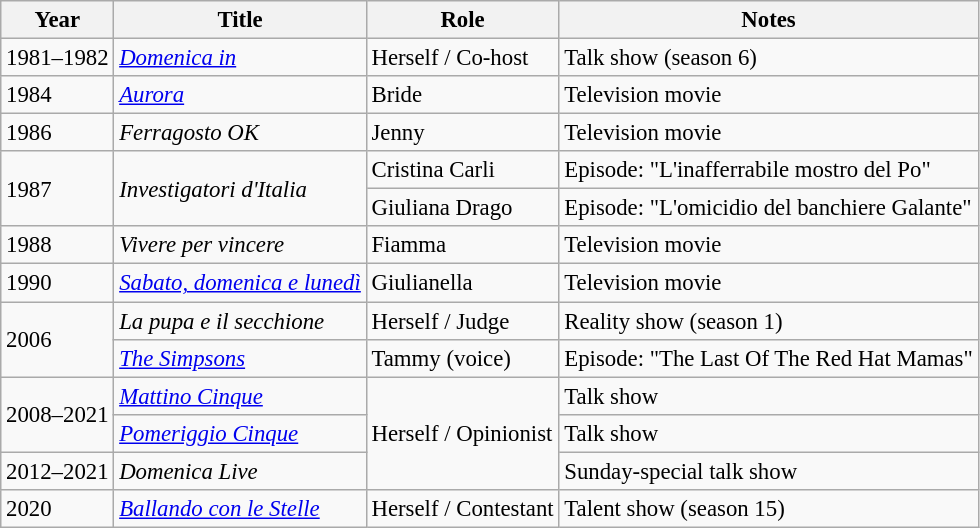<table class="wikitable" style="font-size: 95%;">
<tr>
<th>Year</th>
<th>Title</th>
<th>Role</th>
<th>Notes</th>
</tr>
<tr>
<td>1981–1982</td>
<td><em><a href='#'>Domenica in</a></em></td>
<td>Herself / Co-host</td>
<td>Talk show (season 6)</td>
</tr>
<tr>
<td>1984</td>
<td><em><a href='#'>Aurora</a></em></td>
<td>Bride</td>
<td>Television movie</td>
</tr>
<tr>
<td>1986</td>
<td><em>Ferragosto OK</em></td>
<td>Jenny</td>
<td>Television movie</td>
</tr>
<tr>
<td rowspan="2">1987</td>
<td rowspan="2"><em>Investigatori d'Italia</em></td>
<td>Cristina Carli</td>
<td>Episode: "L'inafferrabile mostro del Po"</td>
</tr>
<tr>
<td>Giuliana Drago</td>
<td>Episode: "L'omicidio del banchiere Galante"</td>
</tr>
<tr>
<td>1988</td>
<td><em>Vivere per vincere</em></td>
<td>Fiamma</td>
<td>Television movie</td>
</tr>
<tr>
<td>1990</td>
<td><em><a href='#'>Sabato, domenica e lunedì</a></em></td>
<td>Giulianella</td>
<td>Television movie</td>
</tr>
<tr>
<td rowspan="2">2006</td>
<td><em>La pupa e il secchione</em></td>
<td>Herself / Judge</td>
<td>Reality show (season 1)</td>
</tr>
<tr>
<td><em><a href='#'>The Simpsons</a></em></td>
<td>Tammy (voice)</td>
<td>Episode: "The Last Of The Red Hat Mamas"</td>
</tr>
<tr>
<td rowspan="2">2008–2021</td>
<td><em><a href='#'>Mattino Cinque</a></em></td>
<td rowspan="3">Herself / Opinionist</td>
<td>Talk show</td>
</tr>
<tr>
<td><em><a href='#'>Pomeriggio Cinque</a></em></td>
<td>Talk show</td>
</tr>
<tr>
<td>2012–2021</td>
<td><em>Domenica Live</em></td>
<td>Sunday-special talk show</td>
</tr>
<tr>
<td>2020</td>
<td><em><a href='#'>Ballando con le Stelle</a></em></td>
<td>Herself / Contestant</td>
<td>Talent show (season 15)</td>
</tr>
</table>
